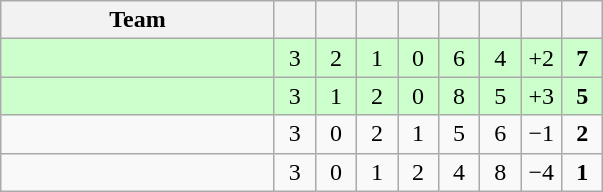<table class="wikitable" style="text-align:center">
<tr>
<th width=175>Team</th>
<th width=20></th>
<th width=20></th>
<th width=20></th>
<th width=20></th>
<th width=20></th>
<th width=20></th>
<th width=20></th>
<th width=20></th>
</tr>
<tr bgcolor="#ccffcc">
<td align=left></td>
<td>3</td>
<td>2</td>
<td>1</td>
<td>0</td>
<td>6</td>
<td>4</td>
<td>+2</td>
<td><strong>7</strong></td>
</tr>
<tr bgcolor="#ccffcc">
<td align=left></td>
<td>3</td>
<td>1</td>
<td>2</td>
<td>0</td>
<td>8</td>
<td>5</td>
<td>+3</td>
<td><strong>5</strong></td>
</tr>
<tr>
<td align=left></td>
<td>3</td>
<td>0</td>
<td>2</td>
<td>1</td>
<td>5</td>
<td>6</td>
<td>−1</td>
<td><strong>2</strong></td>
</tr>
<tr>
<td align=left></td>
<td>3</td>
<td>0</td>
<td>1</td>
<td>2</td>
<td>4</td>
<td>8</td>
<td>−4</td>
<td><strong>1</strong></td>
</tr>
</table>
